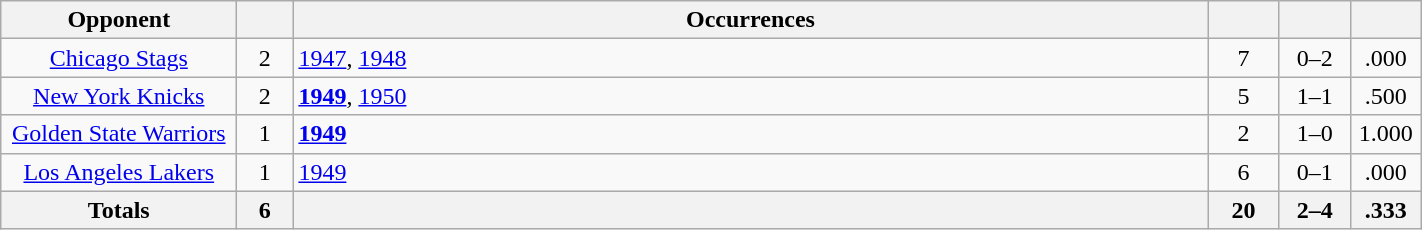<table class="wikitable sortable" style="text-align: center; width: 75%;">
<tr>
<th width="150">Opponent</th>
<th width="30"></th>
<th>Occurrences</th>
<th width="40"></th>
<th width="40"></th>
<th width="40"></th>
</tr>
<tr>
<td><a href='#'>Chicago Stags</a></td>
<td>2</td>
<td align=left><a href='#'>1947</a>, <a href='#'>1948</a></td>
<td>7</td>
<td>0–2</td>
<td>.000</td>
</tr>
<tr>
<td><a href='#'>New York Knicks</a></td>
<td>2</td>
<td align=left><strong><a href='#'>1949</a></strong>, <a href='#'>1950</a></td>
<td>5</td>
<td>1–1</td>
<td>.500</td>
</tr>
<tr>
<td><a href='#'>Golden State Warriors</a></td>
<td>1</td>
<td align=left><strong><a href='#'>1949</a></strong></td>
<td>2</td>
<td>1–0</td>
<td>1.000</td>
</tr>
<tr>
<td><a href='#'>Los Angeles Lakers</a></td>
<td>1</td>
<td align=left><a href='#'>1949</a></td>
<td>6</td>
<td>0–1</td>
<td>.000</td>
</tr>
<tr>
<th width="150">Totals</th>
<th width="30">6</th>
<th></th>
<th width="40">20</th>
<th width="40">2–4</th>
<th width="40">.333</th>
</tr>
</table>
